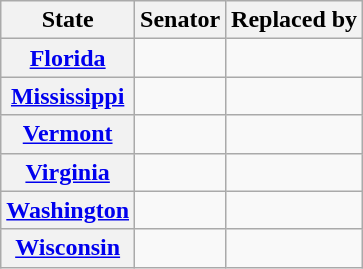<table class="wikitable sortable plainrowheaders">
<tr>
<th scope="col">State</th>
<th scope="col">Senator</th>
<th scope="col">Replaced by</th>
</tr>
<tr>
<th><a href='#'>Florida</a></th>
<td></td>
<td></td>
</tr>
<tr>
<th><a href='#'>Mississippi</a></th>
<td></td>
<td></td>
</tr>
<tr>
<th><a href='#'>Vermont</a></th>
<td></td>
<td></td>
</tr>
<tr>
<th><a href='#'>Virginia</a></th>
<td></td>
<td></td>
</tr>
<tr>
<th><a href='#'>Washington</a></th>
<td></td>
<td></td>
</tr>
<tr>
<th><a href='#'>Wisconsin</a></th>
<td></td>
<td></td>
</tr>
</table>
